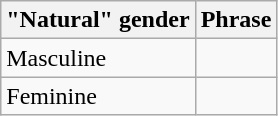<table class="wikitable">
<tr>
<th scope="col">"Natural" gender</th>
<th scope="col">Phrase</th>
</tr>
<tr>
<td scope="row">Masculine</td>
<td></td>
</tr>
<tr>
<td scope="row">Feminine</td>
<td></td>
</tr>
</table>
